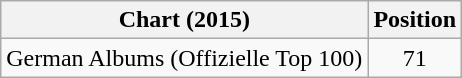<table class="wikitable">
<tr>
<th>Chart (2015)</th>
<th>Position</th>
</tr>
<tr>
<td>German Albums (Offizielle Top 100)</td>
<td style="text-align:center">71</td>
</tr>
</table>
